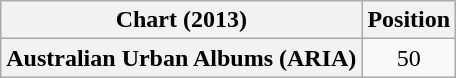<table class="wikitable plainrowheaders" style="text-align:center">
<tr>
<th scope="col">Chart (2013)</th>
<th scope="col">Position</th>
</tr>
<tr>
<th scope="row">Australian Urban Albums (ARIA)</th>
<td>50</td>
</tr>
</table>
